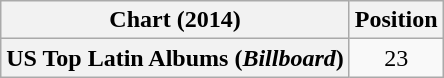<table class="wikitable plainrowheaders" style="text-align:center">
<tr>
<th scope="col">Chart (2014)</th>
<th scope="col">Position</th>
</tr>
<tr>
<th scope="row">US Top Latin Albums (<em>Billboard</em>)</th>
<td>23</td>
</tr>
</table>
